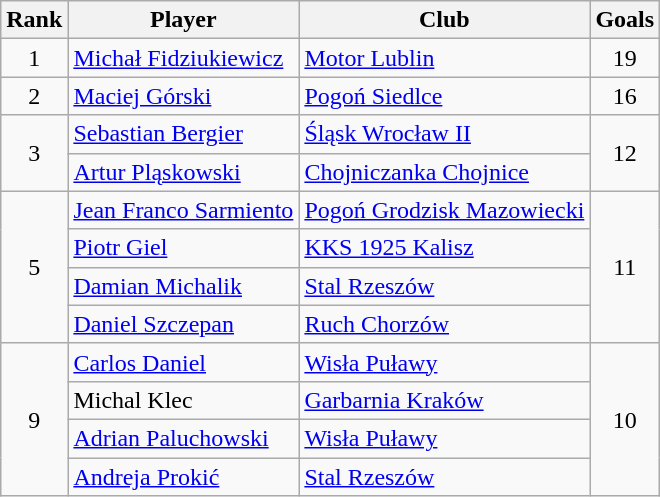<table class="wikitable" style="text-align:center">
<tr>
<th>Rank</th>
<th>Player</th>
<th>Club</th>
<th>Goals</th>
</tr>
<tr>
<td rowspan="1">1</td>
<td align="left"> <a href='#'>Michał Fidziukiewicz</a></td>
<td align="left"><a href='#'>Motor Lublin</a></td>
<td rowspan="1">19</td>
</tr>
<tr>
<td rowspan="1">2</td>
<td align="left"> <a href='#'>Maciej Górski</a></td>
<td align="left"><a href='#'>Pogoń Siedlce</a></td>
<td rowspan="1">16</td>
</tr>
<tr>
<td rowspan="2">3</td>
<td align="left"> <a href='#'>Sebastian Bergier</a></td>
<td align="left"><a href='#'>Śląsk Wrocław II</a></td>
<td rowspan="2">12</td>
</tr>
<tr>
<td align="left"> <a href='#'>Artur Pląskowski</a></td>
<td align="left"><a href='#'>Chojniczanka Chojnice</a></td>
</tr>
<tr>
<td rowspan="4">5</td>
<td align="left"> <a href='#'>Jean Franco Sarmiento</a></td>
<td align="left"><a href='#'>Pogoń Grodzisk Mazowiecki</a></td>
<td rowspan="4">11</td>
</tr>
<tr>
<td align="left"> <a href='#'>Piotr Giel</a></td>
<td align="left"><a href='#'>KKS 1925 Kalisz</a></td>
</tr>
<tr>
<td align="left"> <a href='#'>Damian Michalik</a></td>
<td align="left"><a href='#'>Stal Rzeszów</a></td>
</tr>
<tr>
<td align="left"> <a href='#'>Daniel Szczepan</a></td>
<td align="left"><a href='#'>Ruch Chorzów</a></td>
</tr>
<tr>
<td rowspan="4">9</td>
<td align="left"> <a href='#'>Carlos Daniel</a></td>
<td align="left"><a href='#'>Wisła Puławy</a></td>
<td rowspan="4">10</td>
</tr>
<tr>
<td align="left"> Michal Klec</td>
<td align="left"><a href='#'>Garbarnia Kraków</a></td>
</tr>
<tr>
<td align="left"> <a href='#'>Adrian Paluchowski</a></td>
<td align="left"><a href='#'>Wisła Puławy</a></td>
</tr>
<tr>
<td align="left"> <a href='#'>Andreja Prokić</a></td>
<td align="left"><a href='#'>Stal Rzeszów</a></td>
</tr>
</table>
